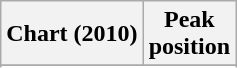<table class="wikitable sortable plainrowheaders" style="text-align:center;">
<tr>
<th scope="col">Chart (2010)</th>
<th scope="col">Peak<br>position</th>
</tr>
<tr>
</tr>
<tr>
</tr>
</table>
